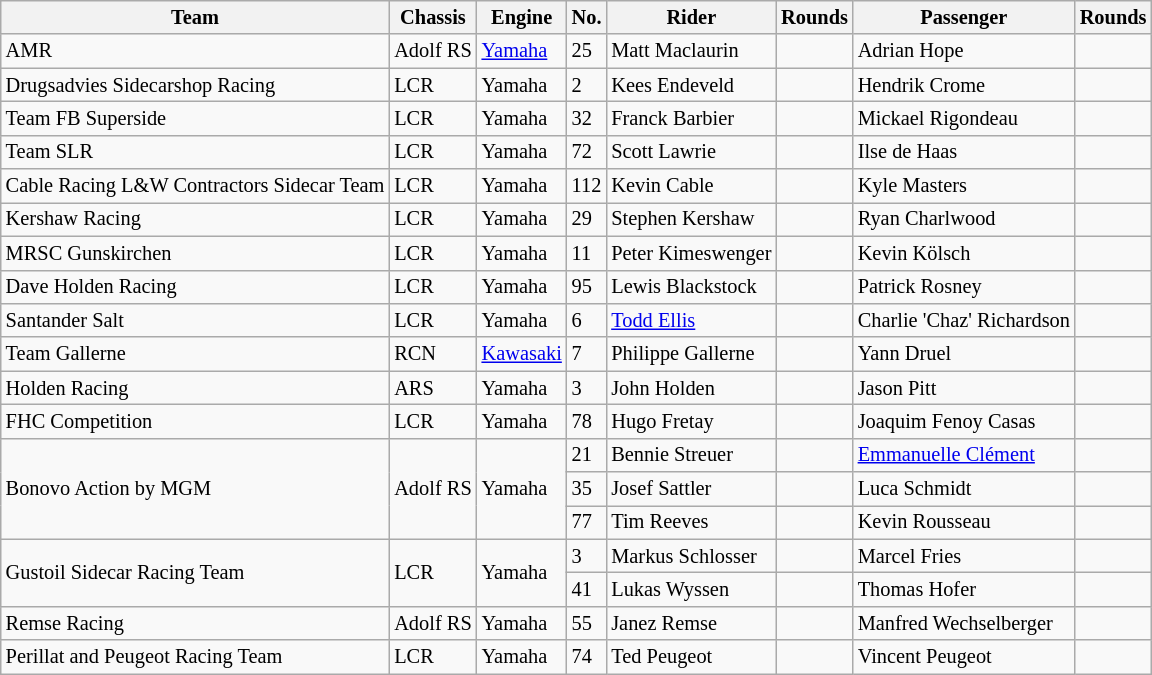<table class="wikitable" style="font-size: 85%;">
<tr>
<th>Team</th>
<th>Chassis</th>
<th>Engine</th>
<th>No.</th>
<th>Rider</th>
<th>Rounds</th>
<th>Passenger</th>
<th>Rounds</th>
</tr>
<tr>
<td> AMR</td>
<td>Adolf RS</td>
<td><a href='#'>Yamaha</a></td>
<td>25</td>
<td> Matt Maclaurin</td>
<td></td>
<td> Adrian Hope</td>
<td></td>
</tr>
<tr>
<td> Drugsadvies Sidecarshop Racing</td>
<td>LCR</td>
<td>Yamaha</td>
<td>2</td>
<td> Kees Endeveld</td>
<td></td>
<td> Hendrik Crome</td>
<td></td>
</tr>
<tr>
<td> Team FB Superside</td>
<td>LCR</td>
<td>Yamaha</td>
<td>32</td>
<td> Franck Barbier</td>
<td></td>
<td> Mickael Rigondeau</td>
<td></td>
</tr>
<tr>
<td> Team SLR</td>
<td>LCR</td>
<td>Yamaha</td>
<td>72</td>
<td> Scott Lawrie</td>
<td></td>
<td> Ilse de Haas</td>
<td></td>
</tr>
<tr>
<td> Cable Racing L&W Contractors Sidecar Team</td>
<td>LCR</td>
<td>Yamaha</td>
<td>112</td>
<td> Kevin Cable</td>
<td></td>
<td> Kyle Masters</td>
<td></td>
</tr>
<tr>
<td> Kershaw Racing</td>
<td>LCR</td>
<td>Yamaha</td>
<td>29</td>
<td> Stephen Kershaw</td>
<td></td>
<td> Ryan Charlwood</td>
<td></td>
</tr>
<tr>
<td> MRSC Gunskirchen</td>
<td>LCR</td>
<td>Yamaha</td>
<td>11</td>
<td> Peter Kimeswenger</td>
<td></td>
<td> Kevin Kölsch</td>
<td></td>
</tr>
<tr>
<td> Dave Holden Racing</td>
<td>LCR</td>
<td>Yamaha</td>
<td>95</td>
<td> Lewis Blackstock</td>
<td></td>
<td> Patrick Rosney</td>
<td></td>
</tr>
<tr>
<td> Santander Salt</td>
<td>LCR</td>
<td>Yamaha</td>
<td>6</td>
<td> <a href='#'>Todd Ellis</a></td>
<td></td>
<td> Charlie 'Chaz' Richardson</td>
<td></td>
</tr>
<tr>
<td> Team Gallerne</td>
<td>RCN</td>
<td><a href='#'>Kawasaki</a></td>
<td>7</td>
<td> Philippe Gallerne</td>
<td></td>
<td> Yann Druel</td>
<td></td>
</tr>
<tr>
<td> Holden Racing</td>
<td>ARS</td>
<td>Yamaha</td>
<td>3</td>
<td> John Holden</td>
<td></td>
<td> Jason Pitt</td>
<td></td>
</tr>
<tr>
<td> FHC Competition</td>
<td>LCR</td>
<td>Yamaha</td>
<td>78</td>
<td> Hugo Fretay</td>
<td></td>
<td> Joaquim Fenoy Casas</td>
<td></td>
</tr>
<tr>
<td rowspan="3"> Bonovo Action by MGM</td>
<td rowspan="3">Adolf RS</td>
<td rowspan="3">Yamaha</td>
<td>21</td>
<td> Bennie Streuer</td>
<td></td>
<td> <a href='#'>Emmanuelle Clément</a></td>
<td></td>
</tr>
<tr>
<td>35</td>
<td> Josef Sattler</td>
<td></td>
<td> Luca Schmidt</td>
<td></td>
</tr>
<tr>
<td>77</td>
<td> Tim Reeves</td>
<td></td>
<td> Kevin Rousseau</td>
<td></td>
</tr>
<tr>
<td rowspan="2"> Gustoil Sidecar Racing Team</td>
<td rowspan="2">LCR</td>
<td rowspan="2">Yamaha</td>
<td>3</td>
<td> Markus Schlosser</td>
<td></td>
<td> Marcel Fries</td>
<td></td>
</tr>
<tr>
<td>41</td>
<td> Lukas Wyssen</td>
<td></td>
<td> Thomas Hofer</td>
<td></td>
</tr>
<tr>
<td> Remse Racing</td>
<td>Adolf RS</td>
<td>Yamaha</td>
<td>55</td>
<td> Janez Remse</td>
<td></td>
<td> Manfred Wechselberger</td>
<td></td>
</tr>
<tr>
<td> Perillat and Peugeot Racing Team</td>
<td>LCR</td>
<td>Yamaha</td>
<td>74</td>
<td> Ted Peugeot</td>
<td></td>
<td> Vincent Peugeot</td>
<td></td>
</tr>
</table>
